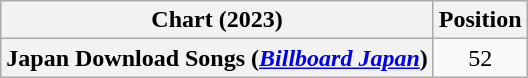<table class="wikitable plainrowheaders" style="text-align:center;">
<tr>
<th scope="col">Chart (2023)</th>
<th scope="col">Position</th>
</tr>
<tr>
<th scope="row">Japan Download Songs (<em><a href='#'>Billboard Japan</a></em>)</th>
<td>52</td>
</tr>
</table>
